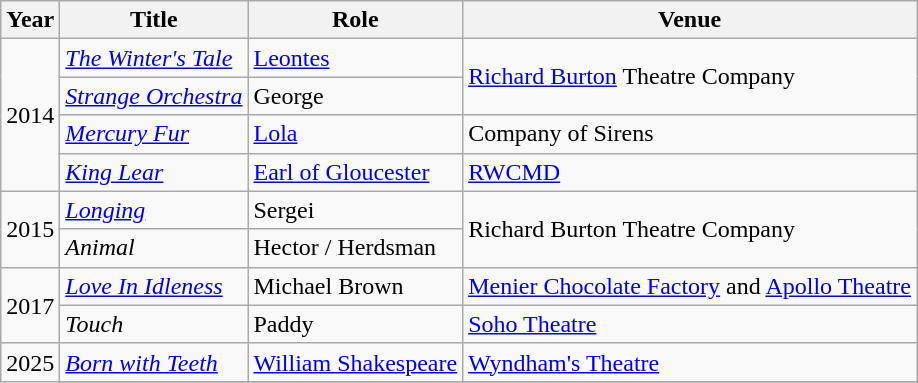<table class="wikitable sortable">
<tr>
<th>Year</th>
<th>Title</th>
<th>Role</th>
<th>Venue</th>
</tr>
<tr>
<td rowspan="4">2014</td>
<td><em><a href='#'>The Winter's Tale</a></em></td>
<td><a href='#'>Leontes</a></td>
<td rowspan="2"><a href='#'>Richard Burton</a> Theatre Company</td>
</tr>
<tr>
<td><em><a href='#'>Strange Orchestra</a></em></td>
<td>George</td>
</tr>
<tr>
<td><em><a href='#'>Mercury Fur</a></em></td>
<td><a href='#'>Lola</a></td>
<td>Company of Sirens</td>
</tr>
<tr>
<td><em><a href='#'>King Lear</a></em></td>
<td><a href='#'>Earl of Gloucester</a></td>
<td><a href='#'>RWCMD</a></td>
</tr>
<tr>
<td rowspan="2">2015</td>
<td><em><a href='#'>Longing</a></em></td>
<td>Sergei</td>
<td rowspan="2">Richard Burton Theatre Company</td>
</tr>
<tr>
<td><em>Animal</em></td>
<td>Hector / Herdsman</td>
</tr>
<tr>
<td rowspan="2">2017</td>
<td><em><a href='#'>Love In Idleness</a></em></td>
<td>Michael Brown</td>
<td><a href='#'>Menier Chocolate Factory</a> and <a href='#'>Apollo Theatre</a></td>
</tr>
<tr>
<td><em>Touch</em></td>
<td>Paddy</td>
<td><a href='#'>Soho Theatre</a></td>
</tr>
<tr>
<td rowspan="2">2025</td>
<td><em><a href='#'>Born with Teeth</a></em></td>
<td><a href='#'>William Shakespeare</a></td>
<td><a href='#'>Wyndham's Theatre</a></td>
</tr>
<tr>
</tr>
</table>
